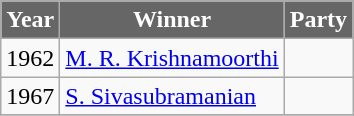<table class="wikitable sortable">
<tr>
<th style="background-color:#666666; color:white">Year</th>
<th style="background-color:#666666; color:white">Winner</th>
<th style="background-color:#666666; color:white" colspan="2">Party</th>
</tr>
<tr>
<td>1962</td>
<td><a href='#'>M. R. Krishnamoorthi</a></td>
<td></td>
</tr>
<tr>
<td>1967</td>
<td><a href='#'>S. Sivasubramanian</a></td>
<td></td>
</tr>
<tr>
</tr>
</table>
